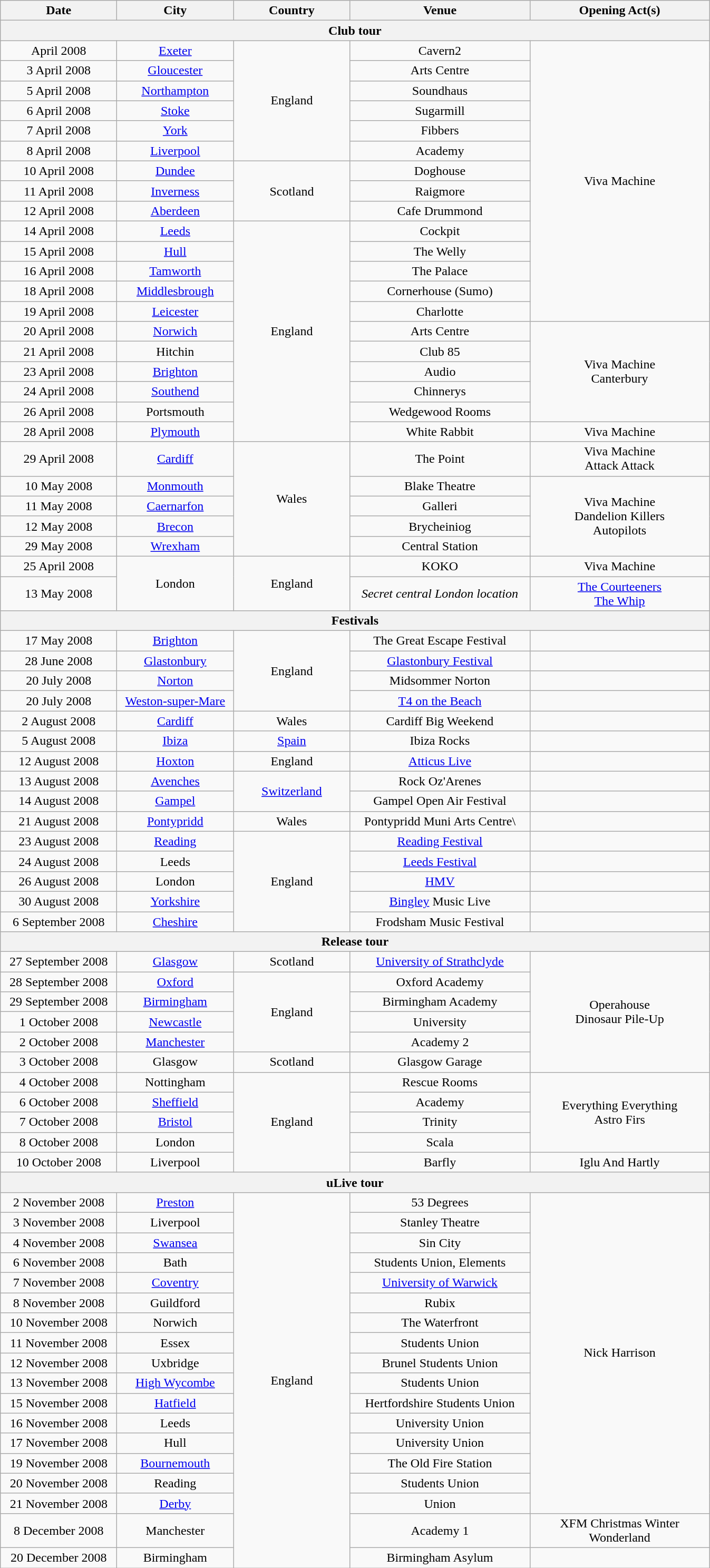<table class="wikitable" style="text-align:center;">
<tr>
<th width="140">Date</th>
<th width="140">City</th>
<th width="140">Country</th>
<th width="220">Venue</th>
<th width="220">Opening Act(s)</th>
</tr>
<tr>
<th colspan="5">Club tour</th>
</tr>
<tr>
<td>April 2008</td>
<td><a href='#'>Exeter</a></td>
<td rowspan="6">England</td>
<td>Cavern2</td>
<td rowspan="14">Viva Machine</td>
</tr>
<tr>
<td>3 April 2008</td>
<td><a href='#'>Gloucester</a></td>
<td>Arts Centre</td>
</tr>
<tr>
<td>5 April 2008</td>
<td><a href='#'>Northampton</a></td>
<td>Soundhaus</td>
</tr>
<tr>
<td>6 April 2008</td>
<td><a href='#'>Stoke</a></td>
<td>Sugarmill</td>
</tr>
<tr>
<td>7 April 2008</td>
<td><a href='#'>York</a></td>
<td>Fibbers</td>
</tr>
<tr>
<td>8 April 2008</td>
<td><a href='#'>Liverpool</a></td>
<td>Academy</td>
</tr>
<tr>
<td>10 April 2008</td>
<td><a href='#'>Dundee</a></td>
<td rowspan="3">Scotland</td>
<td>Doghouse</td>
</tr>
<tr>
<td>11 April 2008</td>
<td><a href='#'>Inverness</a></td>
<td>Raigmore</td>
</tr>
<tr>
<td>12 April 2008</td>
<td><a href='#'>Aberdeen</a></td>
<td>Cafe Drummond</td>
</tr>
<tr>
<td>14 April 2008</td>
<td><a href='#'>Leeds</a></td>
<td rowspan="11">England</td>
<td>Cockpit</td>
</tr>
<tr>
<td>15 April 2008</td>
<td><a href='#'>Hull</a></td>
<td>The Welly</td>
</tr>
<tr>
<td>16 April 2008</td>
<td><a href='#'>Tamworth</a></td>
<td>The Palace</td>
</tr>
<tr>
<td>18 April 2008</td>
<td><a href='#'>Middlesbrough</a></td>
<td>Cornerhouse (Sumo)</td>
</tr>
<tr>
<td>19 April 2008</td>
<td><a href='#'>Leicester</a></td>
<td>Charlotte</td>
</tr>
<tr>
<td>20 April 2008</td>
<td><a href='#'>Norwich</a></td>
<td>Arts Centre</td>
<td rowspan="5">Viva Machine<br>Canterbury</td>
</tr>
<tr>
<td>21 April 2008</td>
<td>Hitchin</td>
<td>Club 85</td>
</tr>
<tr>
<td>23 April 2008</td>
<td><a href='#'>Brighton</a></td>
<td>Audio</td>
</tr>
<tr>
<td>24 April 2008</td>
<td><a href='#'>Southend</a></td>
<td>Chinnerys</td>
</tr>
<tr>
<td>26 April 2008</td>
<td>Portsmouth</td>
<td>Wedgewood Rooms</td>
</tr>
<tr>
<td>28 April 2008</td>
<td><a href='#'>Plymouth</a></td>
<td>White Rabbit</td>
<td>Viva Machine</td>
</tr>
<tr>
<td>29 April 2008</td>
<td><a href='#'>Cardiff</a></td>
<td rowspan="5">Wales</td>
<td>The Point</td>
<td>Viva Machine<br>Attack Attack</td>
</tr>
<tr>
<td>10 May 2008</td>
<td><a href='#'>Monmouth</a></td>
<td>Blake Theatre</td>
<td rowspan="4">Viva Machine<br>Dandelion Killers<br>Autopilots</td>
</tr>
<tr>
<td>11 May 2008</td>
<td><a href='#'>Caernarfon</a></td>
<td>Galleri</td>
</tr>
<tr>
<td>12 May 2008</td>
<td><a href='#'>Brecon</a></td>
<td>Brycheiniog</td>
</tr>
<tr>
<td>29 May 2008</td>
<td><a href='#'>Wrexham</a></td>
<td>Central Station</td>
</tr>
<tr>
<td>25 April 2008</td>
<td rowspan="2">London</td>
<td rowspan="2">England</td>
<td>KOKO</td>
<td>Viva Machine</td>
</tr>
<tr>
<td>13 May 2008</td>
<td><em>Secret central London location</em></td>
<td><a href='#'>The Courteeners</a><br><a href='#'>The Whip</a></td>
</tr>
<tr>
<th colspan="5">Festivals</th>
</tr>
<tr>
<td>17 May 2008</td>
<td><a href='#'>Brighton</a></td>
<td rowspan="4">England</td>
<td>The Great Escape Festival</td>
<td></td>
</tr>
<tr>
<td>28 June 2008</td>
<td><a href='#'>Glastonbury</a></td>
<td><a href='#'>Glastonbury Festival</a></td>
<td></td>
</tr>
<tr>
<td>20 July 2008</td>
<td><a href='#'>Norton</a></td>
<td>Midsommer Norton</td>
<td></td>
</tr>
<tr>
<td>20 July 2008</td>
<td><a href='#'>Weston-super-Mare</a></td>
<td><a href='#'>T4 on the Beach</a></td>
<td></td>
</tr>
<tr>
<td>2 August 2008</td>
<td><a href='#'>Cardiff</a></td>
<td>Wales</td>
<td>Cardiff Big Weekend</td>
<td></td>
</tr>
<tr>
<td>5 August 2008</td>
<td><a href='#'>Ibiza</a></td>
<td><a href='#'>Spain</a></td>
<td>Ibiza Rocks</td>
<td></td>
</tr>
<tr>
<td>12 August 2008</td>
<td><a href='#'>Hoxton</a></td>
<td>England</td>
<td><a href='#'>Atticus Live</a></td>
<td></td>
</tr>
<tr>
<td>13 August 2008</td>
<td><a href='#'>Avenches</a></td>
<td rowspan="2"><a href='#'>Switzerland</a></td>
<td>Rock Oz'Arenes</td>
<td></td>
</tr>
<tr>
<td>14 August 2008</td>
<td><a href='#'>Gampel</a></td>
<td>Gampel Open Air Festival</td>
<td></td>
</tr>
<tr>
<td>21 August 2008</td>
<td><a href='#'>Pontypridd</a></td>
<td>Wales</td>
<td>Pontypridd Muni Arts Centre\</td>
<td></td>
</tr>
<tr>
<td>23 August 2008</td>
<td><a href='#'>Reading</a></td>
<td rowspan="5">England</td>
<td><a href='#'>Reading Festival</a></td>
<td></td>
</tr>
<tr>
<td>24 August 2008</td>
<td>Leeds</td>
<td><a href='#'>Leeds Festival</a></td>
<td></td>
</tr>
<tr>
<td>26 August 2008</td>
<td>London</td>
<td><a href='#'>HMV</a></td>
<td></td>
</tr>
<tr>
<td>30 August 2008</td>
<td><a href='#'>Yorkshire</a></td>
<td><a href='#'>Bingley</a> Music Live</td>
<td></td>
</tr>
<tr>
<td>6 September 2008</td>
<td><a href='#'>Cheshire</a></td>
<td>Frodsham Music Festival</td>
<td></td>
</tr>
<tr>
<th colspan="5">Release tour</th>
</tr>
<tr>
<td>27 September 2008</td>
<td><a href='#'>Glasgow</a></td>
<td>Scotland</td>
<td><a href='#'>University of Strathclyde</a></td>
<td rowspan="6">Operahouse<br>Dinosaur Pile-Up</td>
</tr>
<tr>
<td>28 September 2008</td>
<td><a href='#'>Oxford</a></td>
<td rowspan="4">England</td>
<td>Oxford Academy</td>
</tr>
<tr>
<td>29 September 2008</td>
<td><a href='#'>Birmingham</a></td>
<td>Birmingham Academy</td>
</tr>
<tr>
<td>1 October 2008</td>
<td><a href='#'>Newcastle</a></td>
<td>University</td>
</tr>
<tr>
<td>2 October 2008</td>
<td><a href='#'>Manchester</a></td>
<td>Academy 2</td>
</tr>
<tr>
<td>3 October 2008</td>
<td>Glasgow</td>
<td>Scotland</td>
<td>Glasgow Garage</td>
</tr>
<tr>
<td>4 October 2008</td>
<td>Nottingham</td>
<td rowspan="5">England</td>
<td>Rescue Rooms</td>
<td rowspan="4">Everything Everything<br>Astro Firs</td>
</tr>
<tr>
<td>6 October 2008</td>
<td><a href='#'>Sheffield</a></td>
<td>Academy</td>
</tr>
<tr>
<td>7 October 2008</td>
<td><a href='#'>Bristol</a></td>
<td>Trinity</td>
</tr>
<tr>
<td>8 October 2008</td>
<td>London</td>
<td>Scala</td>
</tr>
<tr>
<td>10 October 2008</td>
<td>Liverpool</td>
<td>Barfly</td>
<td>Iglu And Hartly</td>
</tr>
<tr>
<th colspan="5">uLive tour</th>
</tr>
<tr>
<td>2 November 2008</td>
<td><a href='#'>Preston</a></td>
<td rowspan="18">England</td>
<td>53 Degrees</td>
<td rowspan="16">Nick Harrison</td>
</tr>
<tr>
<td>3 November 2008</td>
<td>Liverpool</td>
<td>Stanley Theatre</td>
</tr>
<tr>
<td>4 November 2008</td>
<td><a href='#'>Swansea</a></td>
<td>Sin City</td>
</tr>
<tr>
<td>6 November 2008</td>
<td>Bath</td>
<td>Students Union, Elements</td>
</tr>
<tr>
<td>7 November 2008</td>
<td><a href='#'>Coventry</a></td>
<td><a href='#'>University of Warwick</a></td>
</tr>
<tr>
<td>8 November 2008</td>
<td>Guildford</td>
<td>Rubix</td>
</tr>
<tr>
<td>10 November 2008</td>
<td>Norwich</td>
<td>The Waterfront</td>
</tr>
<tr>
<td>11 November 2008</td>
<td>Essex</td>
<td>Students Union</td>
</tr>
<tr>
<td>12 November 2008</td>
<td>Uxbridge</td>
<td>Brunel Students Union</td>
</tr>
<tr>
<td>13 November 2008</td>
<td><a href='#'>High Wycombe</a></td>
<td>Students Union</td>
</tr>
<tr>
<td>15 November 2008</td>
<td><a href='#'>Hatfield</a></td>
<td>Hertfordshire Students Union</td>
</tr>
<tr>
<td>16 November 2008</td>
<td>Leeds</td>
<td>University Union</td>
</tr>
<tr>
<td>17 November 2008</td>
<td>Hull</td>
<td>University Union</td>
</tr>
<tr>
<td>19 November 2008</td>
<td><a href='#'>Bournemouth</a></td>
<td>The Old Fire Station</td>
</tr>
<tr>
<td>20 November 2008</td>
<td>Reading</td>
<td>Students Union</td>
</tr>
<tr>
<td>21 November 2008</td>
<td><a href='#'>Derby</a></td>
<td>Union</td>
</tr>
<tr>
<td>8 December 2008</td>
<td>Manchester</td>
<td>Academy 1</td>
<td>XFM Christmas Winter Wonderland</td>
</tr>
<tr>
<td>20 December 2008</td>
<td>Birmingham</td>
<td>Birmingham Asylum</td>
</tr>
</table>
